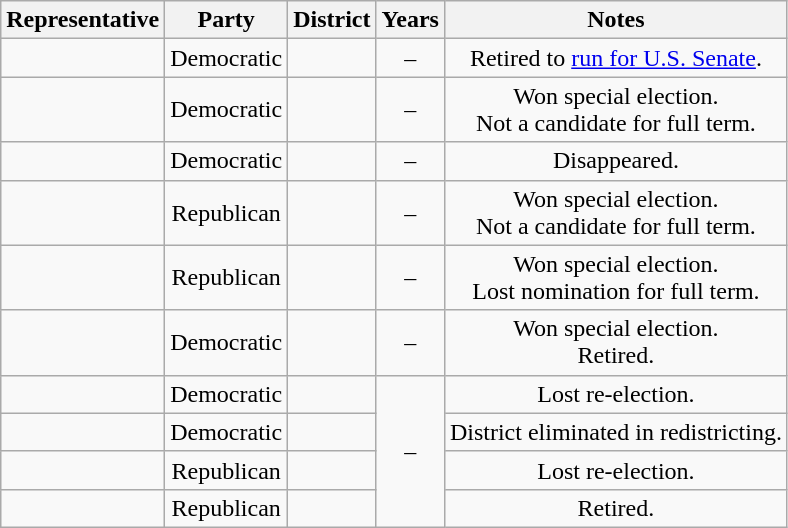<table class="wikitable sortable" style="text-align:center">
<tr valign=bottom>
<th>Representative</th>
<th>Party</th>
<th>District</th>
<th>Years</th>
<th>Notes</th>
</tr>
<tr>
<td align=left></td>
<td>Democratic</td>
<td></td>
<td nowrap> –<br></td>
<td>Retired to <a href='#'>run for U.S. Senate</a>.</td>
</tr>
<tr>
<td align=left></td>
<td>Democratic</td>
<td></td>
<td nowrap> –<br></td>
<td>Won special election.<br>Not a candidate for full term.</td>
</tr>
<tr>
<td align=left></td>
<td>Democratic</td>
<td></td>
<td nowrap> –<br></td>
<td>Disappeared.</td>
</tr>
<tr>
<td align=left></td>
<td>Republican</td>
<td></td>
<td nowrap> –<br></td>
<td>Won special election.<br>Not a candidate for full term.</td>
</tr>
<tr>
<td align=left></td>
<td>Republican</td>
<td></td>
<td nowrap> –<br></td>
<td>Won special election.<br>Lost nomination for full term.</td>
</tr>
<tr>
<td align=left></td>
<td>Democratic</td>
<td></td>
<td nowrap> –<br></td>
<td>Won special election.<br>Retired.</td>
</tr>
<tr>
<td align=left></td>
<td>Democratic</td>
<td></td>
<td rowspan="4" nowrap=""> –<br></td>
<td>Lost re-election.</td>
</tr>
<tr>
<td align=left></td>
<td>Democratic</td>
<td></td>
<td>District eliminated in redistricting.</td>
</tr>
<tr>
<td align=left></td>
<td>Republican</td>
<td></td>
<td>Lost re-election.</td>
</tr>
<tr>
<td align=left></td>
<td>Republican</td>
<td></td>
<td>Retired.</td>
</tr>
</table>
